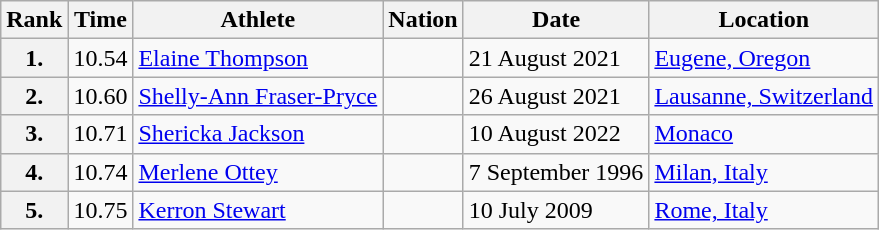<table class="wikitable">
<tr>
<th>Rank</th>
<th>Time</th>
<th>Athlete</th>
<th>Nation</th>
<th>Date</th>
<th>Location</th>
</tr>
<tr>
<th>1.</th>
<td>10.54</td>
<td><a href='#'>Elaine Thompson</a></td>
<td></td>
<td>21 August 2021</td>
<td><a href='#'>Eugene, Oregon</a></td>
</tr>
<tr>
<th>2.</th>
<td>10.60</td>
<td><a href='#'>Shelly-Ann Fraser-Pryce</a></td>
<td></td>
<td>26 August 2021</td>
<td><a href='#'>Lausanne, Switzerland</a></td>
</tr>
<tr>
<th>3.</th>
<td>10.71</td>
<td><a href='#'>Shericka Jackson</a></td>
<td></td>
<td>10 August 2022</td>
<td><a href='#'>Monaco</a></td>
</tr>
<tr>
<th>4.</th>
<td>10.74</td>
<td><a href='#'>Merlene Ottey</a></td>
<td></td>
<td>7 September 1996</td>
<td><a href='#'>Milan, Italy</a></td>
</tr>
<tr>
<th>5.</th>
<td>10.75</td>
<td><a href='#'>Kerron Stewart</a></td>
<td></td>
<td>10 July 2009</td>
<td><a href='#'>Rome, Italy</a></td>
</tr>
</table>
